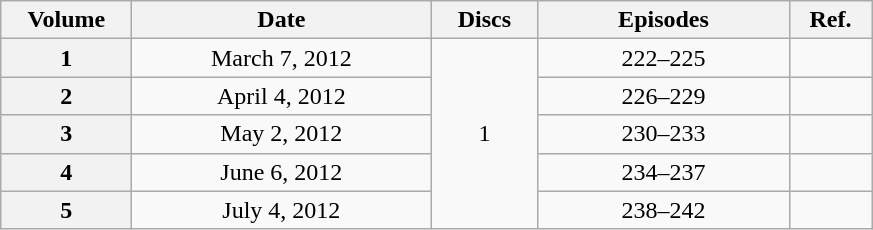<table class="wikitable" style="text-align:center;">
<tr>
<th scope="col" style="width:5em;">Volume</th>
<th scope="col" style="width:12em;">Date</th>
<th scope="col" style="width:4em;">Discs</th>
<th scope="col" style="width:10em;">Episodes</th>
<th scope="col" style="width:3em;">Ref.</th>
</tr>
<tr>
<th scope="row">1</th>
<td>March 7, 2012</td>
<td rowspan="5">1</td>
<td>222–225</td>
<td></td>
</tr>
<tr>
<th scope="row">2</th>
<td>April 4, 2012</td>
<td>226–229</td>
<td></td>
</tr>
<tr>
<th scope="row">3</th>
<td>May 2, 2012</td>
<td>230–233</td>
<td></td>
</tr>
<tr>
<th scope="row">4</th>
<td>June 6, 2012</td>
<td>234–237</td>
<td></td>
</tr>
<tr>
<th scope="row">5</th>
<td>July 4, 2012</td>
<td>238–242</td>
<td></td>
</tr>
</table>
